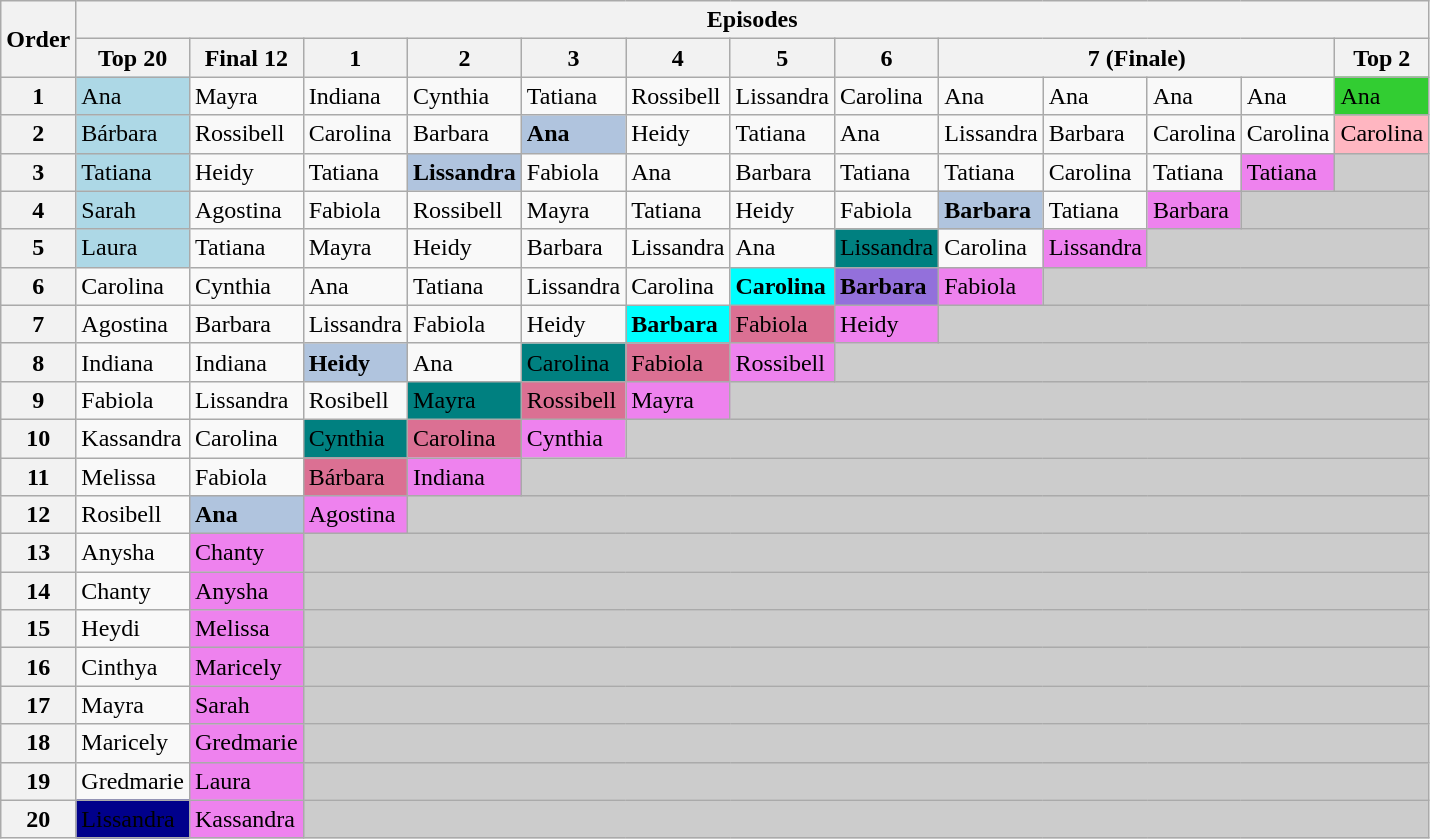<table class="wikitable">
<tr>
<th rowspan=2>Order</th>
<th colspan=13>Episodes</th>
</tr>
<tr>
<th>Top 20</th>
<th>Final 12</th>
<th>1</th>
<th>2</th>
<th>3</th>
<th>4</th>
<th>5</th>
<th>6</th>
<th colspan=4>7 (Finale)</th>
<th>Top 2</th>
</tr>
<tr>
<th>1</th>
<td style="background:lightblue;">Ana</td>
<td>Mayra</td>
<td>Indiana</td>
<td>Cynthia</td>
<td>Tatiana</td>
<td>Rossibell</td>
<td>Lissandra</td>
<td>Carolina</td>
<td>Ana</td>
<td>Ana</td>
<td>Ana</td>
<td>Ana</td>
<td style="background:#32cd32;">Ana</td>
</tr>
<tr>
<th>2</th>
<td style="background:lightblue;">Bárbara</td>
<td>Rossibell</td>
<td>Carolina</td>
<td>Barbara</td>
<td style="background:lightsteelblue;"><strong>Ana</strong></td>
<td>Heidy</td>
<td>Tatiana</td>
<td>Ana</td>
<td>Lissandra</td>
<td>Barbara</td>
<td>Carolina</td>
<td>Carolina</td>
<td style="background:lightpink">Carolina</td>
</tr>
<tr>
<th>3</th>
<td style="background:lightblue;">Tatiana</td>
<td>Heidy</td>
<td>Tatiana</td>
<td style="background:lightsteelblue;"><strong>Lissandra</strong></td>
<td>Fabiola</td>
<td>Ana</td>
<td>Barbara</td>
<td>Tatiana</td>
<td>Tatiana</td>
<td>Carolina</td>
<td>Tatiana</td>
<td style="background:violet;">Tatiana</td>
<td style="background:#ccc;"></td>
</tr>
<tr>
<th>4</th>
<td style="background:lightblue;">Sarah</td>
<td>Agostina</td>
<td>Fabiola</td>
<td>Rossibell</td>
<td>Mayra</td>
<td>Tatiana</td>
<td>Heidy</td>
<td>Fabiola</td>
<td style="background:lightsteelblue;"><strong>Barbara</strong></td>
<td>Tatiana</td>
<td style="background:violet;">Barbara</td>
<td style="background:#ccc;" colspan="2"></td>
</tr>
<tr>
<th>5</th>
<td style="background:lightblue;">Laura</td>
<td>Tatiana</td>
<td>Mayra</td>
<td>Heidy</td>
<td>Barbara</td>
<td>Lissandra</td>
<td>Ana</td>
<td style="background:teal;"><span>Lissandra</span></td>
<td>Carolina</td>
<td style="background:violet;">Lissandra</td>
<td style="background:#ccc;" colspan="3"></td>
</tr>
<tr>
<th>6</th>
<td>Carolina</td>
<td>Cynthia</td>
<td>Ana</td>
<td>Tatiana</td>
<td>Lissandra</td>
<td>Carolina</td>
<td style="background:cyan;"><strong>Carolina</strong></td>
<td style="background:mediumpurple;"><span><strong>Barbara</strong></span></td>
<td style="background:violet;">Fabiola</td>
<td style="background:#ccc;" colspan="4"></td>
</tr>
<tr>
<th>7</th>
<td>Agostina</td>
<td>Barbara</td>
<td>Lissandra</td>
<td>Fabiola</td>
<td>Heidy</td>
<td style="background:cyan;"><strong>Barbara</strong></td>
<td style="background:palevioletred;">Fabiola</td>
<td style="background:violet;">Heidy</td>
<td style="background:#ccc;" colspan="5"></td>
</tr>
<tr>
<th>8</th>
<td>Indiana</td>
<td>Indiana</td>
<td style="background:lightsteelblue;"><strong>Heidy</strong></td>
<td>Ana</td>
<td style="background:teal;"><span>Carolina</span></td>
<td style="background:palevioletred;">Fabiola</td>
<td style="background:violet;">Rossibell</td>
<td style="background:#ccc;" colspan="6"></td>
</tr>
<tr>
<th>9</th>
<td>Fabiola</td>
<td>Lissandra</td>
<td>Rosibell</td>
<td style="background:teal;"><span>Mayra</span></td>
<td style="background:palevioletred;">Rossibell</td>
<td style="background:violet;">Mayra</td>
<td style="background:#ccc;" colspan="7"></td>
</tr>
<tr>
<th>10</th>
<td>Kassandra</td>
<td>Carolina</td>
<td style="background:teal;"><span>Cynthia</span></td>
<td style="background:palevioletred;">Carolina</td>
<td style="background:violet;">Cynthia</td>
<td style="background:#ccc;" colspan="8"></td>
</tr>
<tr>
<th>11</th>
<td>Melissa</td>
<td>Fabiola</td>
<td style="background:palevioletred;">Bárbara</td>
<td style="background:violet;">Indiana</td>
<td style="background:#ccc;" colspan="9"></td>
</tr>
<tr>
<th>12</th>
<td>Rosibell</td>
<td style="background:Lightsteelblue;"><strong>Ana</strong></td>
<td style="background:violet;">Agostina</td>
<td style="background:#ccc;" colspan="10"></td>
</tr>
<tr>
<th>13</th>
<td>Anysha</td>
<td style="background:violet;">Chanty</td>
<td style="background:#ccc;" colspan="11"></td>
</tr>
<tr>
<th>14</th>
<td>Chanty</td>
<td style="background:violet;">Anysha</td>
<td style="background:#ccc;" colspan="11"></td>
</tr>
<tr>
<th>15</th>
<td>Heydi</td>
<td style="background:violet;">Melissa</td>
<td style="background:#ccc;" colspan="11"></td>
</tr>
<tr>
<th>16</th>
<td>Cinthya</td>
<td style="background:violet;">Maricely</td>
<td style="background:#ccc;" colspan="11"></td>
</tr>
<tr>
<th>17</th>
<td>Mayra</td>
<td style="background:violet;">Sarah</td>
<td style="background:#ccc;" colspan="11"></td>
</tr>
<tr>
<th>18</th>
<td>Maricely</td>
<td style="background:violet;">Gredmarie</td>
<td style="background:#ccc;" colspan="11"></td>
</tr>
<tr>
<th>19</th>
<td>Gredmarie</td>
<td style="background:violet;">Laura</td>
<td style="background:#ccc;" colspan="11"></td>
</tr>
<tr>
<th>20</th>
<td style="background:darkblue;"><span>Lissandra</span></td>
<td style="background:violet;">Kassandra</td>
<td style="background:#ccc;" colspan="11"></td>
</tr>
</table>
